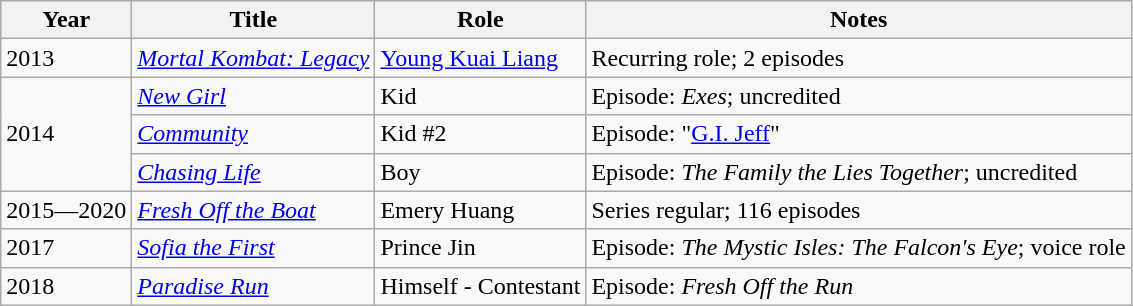<table class="wikitable sortable">
<tr>
<th>Year</th>
<th>Title</th>
<th>Role</th>
<th>Notes</th>
</tr>
<tr>
<td>2013</td>
<td><em><a href='#'>Mortal Kombat: Legacy</a></em></td>
<td><a href='#'>Young Kuai Liang</a></td>
<td>Recurring role; 2 episodes</td>
</tr>
<tr>
<td rowspan=3>2014</td>
<td><em><a href='#'>New Girl</a></em></td>
<td>Kid</td>
<td>Episode: <em>Exes</em>; uncredited</td>
</tr>
<tr>
<td><em><a href='#'>Community</a></em></td>
<td>Kid #2</td>
<td>Episode: "<a href='#'>G.I. Jeff</a>"</td>
</tr>
<tr>
<td><em><a href='#'>Chasing Life</a></em></td>
<td>Boy</td>
<td>Episode: <em>The Family the Lies Together</em>; uncredited</td>
</tr>
<tr>
<td>2015—2020</td>
<td><em><a href='#'>Fresh Off the Boat</a></em></td>
<td>Emery Huang</td>
<td>Series regular; 116 episodes</td>
</tr>
<tr>
<td>2017</td>
<td><em><a href='#'>Sofia the First</a></em></td>
<td>Prince Jin</td>
<td>Episode: <em>The Mystic Isles: The Falcon's Eye</em>; voice role</td>
</tr>
<tr>
<td>2018</td>
<td><em><a href='#'>Paradise Run</a></em></td>
<td>Himself - Contestant</td>
<td>Episode: <em>Fresh Off the Run</em></td>
</tr>
</table>
